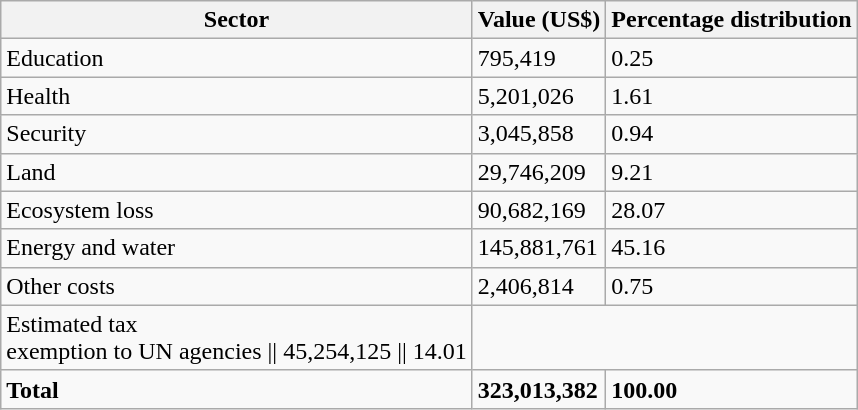<table class="wikitable">
<tr>
<th><strong>Sector</strong></th>
<th><strong>Value (US$)</strong></th>
<th><strong>Percentage distribution</strong></th>
</tr>
<tr>
<td>Education</td>
<td>795,419</td>
<td>0.25</td>
</tr>
<tr>
<td>Health</td>
<td>5,201,026</td>
<td>1.61</td>
</tr>
<tr>
<td>Security</td>
<td>3,045,858</td>
<td>0.94</td>
</tr>
<tr>
<td>Land</td>
<td>29,746,209</td>
<td>9.21</td>
</tr>
<tr>
<td>Ecosystem loss</td>
<td>90,682,169</td>
<td>28.07</td>
</tr>
<tr>
<td>Energy and water</td>
<td>145,881,761</td>
<td>45.16</td>
</tr>
<tr>
<td>Other costs</td>
<td>2,406,814</td>
<td>0.75</td>
</tr>
<tr>
<td>Estimated tax<br>exemption to UN
agencies || 45,254,125 || 14.01</td>
</tr>
<tr>
<td><strong>Total</strong></td>
<td><strong>323,013,382</strong></td>
<td><strong>100.00</strong></td>
</tr>
</table>
